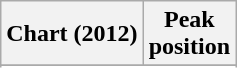<table class="wikitable sortable plainrowheaders">
<tr>
<th>Chart (2012)</th>
<th>Peak<br>position</th>
</tr>
<tr>
</tr>
<tr>
</tr>
</table>
